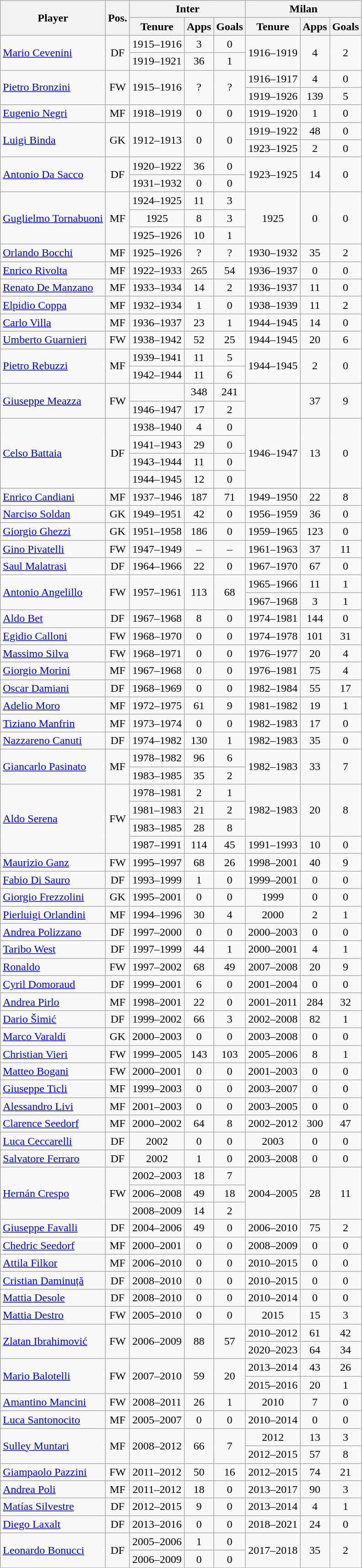<table class="wikitable" style="text-align: center">
<tr>
<th rowspan=2>Player</th>
<th rowspan=2>Pos.</th>
<th colspan=3>Inter</th>
<th colspan=3>Milan</th>
</tr>
<tr>
<th>Tenure</th>
<th>Apps</th>
<th>Goals</th>
<th>Tenure</th>
<th>Apps</th>
<th>Goals</th>
</tr>
<tr>
<td rowspan="2" align=left> <a href='#'>Mario Cevenini</a></td>
<td rowspan="2">DF</td>
<td>1915–1916</td>
<td>3</td>
<td>0</td>
<td rowspan="2">1916–1919</td>
<td rowspan="2">4</td>
<td rowspan="2">2</td>
</tr>
<tr>
<td>1919–1921</td>
<td>36</td>
<td>1</td>
</tr>
<tr>
<td rowspan="2" align=left> <a href='#'>Pietro Bronzini</a></td>
<td rowspan="2">FW</td>
<td rowspan="2">1915–1916</td>
<td rowspan="2">?</td>
<td rowspan="2">?</td>
<td>1916–1917</td>
<td>4</td>
<td>0</td>
</tr>
<tr>
<td>1919–1926</td>
<td>139</td>
<td>5</td>
</tr>
<tr>
<td align=left> <a href='#'>Eugenio Negri</a></td>
<td>MF</td>
<td>1918–1919</td>
<td>0</td>
<td>0</td>
<td>1919–1920</td>
<td>1</td>
<td>0</td>
</tr>
<tr>
<td rowspan="2" align=left> <a href='#'>Luigi Binda</a></td>
<td rowspan="2">GK</td>
<td rowspan="2">1912–1913</td>
<td rowspan="2">0</td>
<td rowspan="2">0</td>
<td>1919–1922</td>
<td>48</td>
<td>0</td>
</tr>
<tr>
<td>1923–1925</td>
<td>2</td>
<td>0</td>
</tr>
<tr>
<td rowspan="2" align=left> <a href='#'>Antonio Da Sacco</a></td>
<td rowspan="2">DF</td>
<td>1920–1922</td>
<td>36</td>
<td>0</td>
<td rowspan="2">1923–1925</td>
<td rowspan="2">14</td>
<td rowspan="2">0</td>
</tr>
<tr>
<td>1931–1932</td>
<td>0</td>
<td>0</td>
</tr>
<tr>
<td rowspan="3" align=left> <a href='#'>Guglielmo Tornabuoni</a></td>
<td rowspan="3">MF</td>
<td>1924–1925</td>
<td>11</td>
<td>3</td>
<td rowspan="3">1925</td>
<td rowspan="3">0</td>
<td rowspan="3">0</td>
</tr>
<tr>
<td>1925</td>
<td>8</td>
<td>3</td>
</tr>
<tr>
<td>1925–1926</td>
<td>10</td>
<td>1</td>
</tr>
<tr>
<td align=left> <a href='#'>Orlando Bocchi</a></td>
<td>MF</td>
<td>1925–1926</td>
<td>?</td>
<td>?</td>
<td>1930–1932</td>
<td>35</td>
<td>2</td>
</tr>
<tr>
<td align=left> <a href='#'>Enrico Rivolta</a></td>
<td>MF</td>
<td>1922–1933</td>
<td>265</td>
<td>54</td>
<td>1936–1937</td>
<td>0</td>
<td>0</td>
</tr>
<tr>
<td align=left> <a href='#'>Renato De Manzano</a></td>
<td>MF</td>
<td>1933–1934</td>
<td>14</td>
<td>2</td>
<td>1936–1937</td>
<td>11</td>
<td>0</td>
</tr>
<tr>
<td align=left> <a href='#'>Elpidio Coppa</a></td>
<td>MF</td>
<td>1932–1934</td>
<td>1</td>
<td>0</td>
<td>1938–1939</td>
<td>11</td>
<td>2</td>
</tr>
<tr>
<td align=left> <a href='#'>Carlo Villa</a></td>
<td>MF</td>
<td>1936–1937</td>
<td>23</td>
<td>1</td>
<td>1944–1945</td>
<td>14</td>
<td>0</td>
</tr>
<tr>
<td align=left> <a href='#'>Umberto Guarnieri</a></td>
<td>FW</td>
<td>1938–1942</td>
<td>52</td>
<td>25</td>
<td>1944–1945</td>
<td>20</td>
<td>6</td>
</tr>
<tr>
<td rowspan="2" align=left> <a href='#'>Pietro Rebuzzi</a></td>
<td rowspan="2">MF</td>
<td>1939–1941</td>
<td>11</td>
<td>5</td>
<td rowspan="2">1944–1945</td>
<td rowspan="2">2</td>
<td rowspan="2">0</td>
</tr>
<tr>
<td>1942–1944</td>
<td>11</td>
<td>6</td>
</tr>
<tr>
<td rowspan="2" align=left> <a href='#'>Giuseppe Meazza</a></td>
<td rowspan="2">FW</td>
<td></td>
<td>348</td>
<td>241</td>
<td rowspan="2"></td>
<td rowspan="2">37</td>
<td rowspan="2">9</td>
</tr>
<tr>
<td>1946–1947</td>
<td>17</td>
<td>2</td>
</tr>
<tr>
<td rowspan="4" align=left> <a href='#'>Celso Battaia</a></td>
<td rowspan="4">DF</td>
<td>1938–1940</td>
<td>4</td>
<td>0</td>
<td rowspan="4">1946–1947</td>
<td rowspan="4">13</td>
<td rowspan="4">0</td>
</tr>
<tr>
<td>1941–1943</td>
<td>29</td>
<td>0</td>
</tr>
<tr>
<td>1943–1944</td>
<td>11</td>
<td>0</td>
</tr>
<tr>
<td>1944–1945</td>
<td>12</td>
<td>0</td>
</tr>
<tr>
<td align=left> <a href='#'>Enrico Candiani</a></td>
<td>MF</td>
<td>1937–1946</td>
<td>187</td>
<td>71</td>
<td>1949–1950</td>
<td>22</td>
<td>8</td>
</tr>
<tr>
<td align=left> <a href='#'>Narciso Soldan</a></td>
<td>GK</td>
<td>1949–1951</td>
<td>42</td>
<td>0</td>
<td>1956–1959</td>
<td>36</td>
<td>0</td>
</tr>
<tr>
<td align=left> <a href='#'>Giorgio Ghezzi</a></td>
<td>GK</td>
<td>1951–1958</td>
<td>186</td>
<td>0</td>
<td>1959–1965</td>
<td>123</td>
<td>0</td>
</tr>
<tr>
<td align=left> <a href='#'>Gino Pivatelli</a></td>
<td>FW</td>
<td>1947–1949</td>
<td>–</td>
<td>–</td>
<td>1961–1963</td>
<td>37</td>
<td>11</td>
</tr>
<tr>
<td align=left> <a href='#'>Saul Malatrasi</a></td>
<td>DF</td>
<td>1964–1966</td>
<td>22</td>
<td>0</td>
<td>1967–1970</td>
<td>67</td>
<td>0</td>
</tr>
<tr>
<td rowspan="2" align=left> <a href='#'>Antonio Angelillo</a></td>
<td rowspan="2">FW</td>
<td rowspan="2">1957–1961</td>
<td rowspan="2">113</td>
<td rowspan="2">68</td>
<td>1965–1966</td>
<td>11</td>
<td>1</td>
</tr>
<tr>
<td>1967–1968</td>
<td>3</td>
<td>1</td>
</tr>
<tr>
<td align=left> <a href='#'>Aldo Bet</a></td>
<td>DF</td>
<td>1967–1968</td>
<td>8</td>
<td>0</td>
<td>1974–1981</td>
<td>144</td>
<td>0</td>
</tr>
<tr>
<td align=left> <a href='#'>Egidio Calloni</a></td>
<td>FW</td>
<td>1968–1970</td>
<td>0</td>
<td>0</td>
<td>1974–1978</td>
<td>101</td>
<td>31</td>
</tr>
<tr>
<td align=left> <a href='#'>Massimo Silva</a></td>
<td>FW</td>
<td>1968–1971</td>
<td>0</td>
<td>0</td>
<td>1976–1977</td>
<td>20</td>
<td>4</td>
</tr>
<tr>
<td align=left> <a href='#'>Giorgio Morini</a></td>
<td>MF</td>
<td>1967–1968</td>
<td>0</td>
<td>0</td>
<td>1976–1981</td>
<td>75</td>
<td>4</td>
</tr>
<tr>
<td align=left> <a href='#'>Oscar Damiani</a></td>
<td>DF</td>
<td>1968–1969</td>
<td>0</td>
<td>0</td>
<td>1982–1984</td>
<td>55</td>
<td>17</td>
</tr>
<tr>
<td align=left> <a href='#'>Adelio Moro</a></td>
<td>MF</td>
<td>1972–1975</td>
<td>61</td>
<td>9</td>
<td>1981–1982</td>
<td>19</td>
<td>1</td>
</tr>
<tr>
<td align=left> <a href='#'>Tiziano Manfrin</a></td>
<td>MF</td>
<td>1973–1974</td>
<td>0</td>
<td>0</td>
<td>1982–1983</td>
<td>17</td>
<td>0</td>
</tr>
<tr>
<td align=left> <a href='#'>Nazzareno Canuti</a></td>
<td>DF</td>
<td>1974–1982</td>
<td>130</td>
<td>1</td>
<td>1982–1983</td>
<td>35</td>
<td>0</td>
</tr>
<tr>
<td rowspan="2" align=left> <a href='#'>Giancarlo Pasinato</a></td>
<td rowspan="2">MF</td>
<td>1978–1982</td>
<td>96</td>
<td>6</td>
<td rowspan="2">1982–1983</td>
<td rowspan="2">33</td>
<td rowspan="2">7</td>
</tr>
<tr>
<td>1983–1985</td>
<td>35</td>
<td>2</td>
</tr>
<tr>
<td rowspan="4" align=left> <a href='#'>Aldo Serena</a></td>
<td rowspan="4">FW</td>
<td>1978–1981</td>
<td>2</td>
<td>1</td>
<td rowspan="3">1982–1983</td>
<td rowspan="3">20</td>
<td rowspan="3">8</td>
</tr>
<tr>
<td>1981–1983</td>
<td>21</td>
<td>2</td>
</tr>
<tr>
<td>1983–1985</td>
<td>28</td>
<td>8</td>
</tr>
<tr>
<td>1987–1991</td>
<td>114</td>
<td>45</td>
<td>1991–1993</td>
<td>10</td>
<td>0</td>
</tr>
<tr>
<td align=left> <a href='#'>Maurizio Ganz</a></td>
<td>FW</td>
<td>1995–1997</td>
<td>68</td>
<td>26</td>
<td>1998–2001</td>
<td>40</td>
<td>9</td>
</tr>
<tr>
<td align=left> <a href='#'>Fabio Di Sauro</a></td>
<td>DF</td>
<td>1993–1999</td>
<td>1</td>
<td>0</td>
<td>1999–2001</td>
<td>0</td>
<td>0</td>
</tr>
<tr>
<td align=left> <a href='#'>Giorgio Frezzolini</a></td>
<td>GK</td>
<td>1995–2001</td>
<td>0</td>
<td>0</td>
<td>1999</td>
<td>0</td>
<td>0</td>
</tr>
<tr>
<td align=left> <a href='#'>Pierluigi Orlandini</a></td>
<td>MF</td>
<td>1994–1996</td>
<td>30</td>
<td>4</td>
<td>2000</td>
<td>2</td>
<td>1</td>
</tr>
<tr>
<td align=left> <a href='#'>Andrea Polizzano</a></td>
<td>DF</td>
<td>1997–2000</td>
<td>0</td>
<td>0</td>
<td>2000–2003</td>
<td>0</td>
<td>0</td>
</tr>
<tr>
<td align=left> <a href='#'>Taribo West</a></td>
<td>DF</td>
<td>1997–1999</td>
<td>44</td>
<td>1</td>
<td>2000–2001</td>
<td>4</td>
<td>1</td>
</tr>
<tr>
<td align=left> <a href='#'>Ronaldo</a></td>
<td>FW</td>
<td>1997–2002</td>
<td>68</td>
<td>49</td>
<td>2007–2008</td>
<td>20</td>
<td>9</td>
</tr>
<tr>
<td align=left> <a href='#'>Cyril Domoraud</a></td>
<td>DF</td>
<td>1999–2001</td>
<td>6</td>
<td>0</td>
<td>2001–2004</td>
<td>0</td>
<td>0</td>
</tr>
<tr>
<td align=left> <a href='#'>Andrea Pirlo</a></td>
<td>MF</td>
<td>1998–2001</td>
<td>22</td>
<td>0</td>
<td>2001–2011</td>
<td>284</td>
<td>32</td>
</tr>
<tr>
<td align=left> <a href='#'>Dario Šimić</a></td>
<td>DF</td>
<td>1999–2002</td>
<td>66</td>
<td>3</td>
<td>2002–2008</td>
<td>82</td>
<td>1</td>
</tr>
<tr>
<td align=left> <a href='#'>Marco Varaldi</a></td>
<td>GK</td>
<td>2000–2003</td>
<td>0</td>
<td>0</td>
<td>2003–2008</td>
<td>0</td>
<td>0</td>
</tr>
<tr>
<td align=left> <a href='#'>Christian Vieri</a></td>
<td>FW</td>
<td>1999–2005</td>
<td>143</td>
<td>103</td>
<td>2005–2006</td>
<td>8</td>
<td>1</td>
</tr>
<tr>
<td align=left> <a href='#'>Matteo Bogani</a></td>
<td>FW</td>
<td>2000–2001</td>
<td>0</td>
<td>0</td>
<td>2001–2003</td>
<td>0</td>
<td>0</td>
</tr>
<tr>
<td align=left> <a href='#'>Giuseppe Ticli</a></td>
<td>MF</td>
<td>1999–2003</td>
<td>0</td>
<td>0</td>
<td>2003–2007</td>
<td>0</td>
<td>0</td>
</tr>
<tr>
<td align=left> <a href='#'>Alessandro Livi</a></td>
<td>MF</td>
<td>2001–2003</td>
<td>0</td>
<td>0</td>
<td>2003–2005</td>
<td>0</td>
<td>0</td>
</tr>
<tr>
<td align=left> <a href='#'>Clarence Seedorf</a></td>
<td>MF</td>
<td>2000–2002</td>
<td>64</td>
<td>8</td>
<td>2002–2012</td>
<td>300</td>
<td>47</td>
</tr>
<tr>
<td align=left> <a href='#'>Luca Ceccarelli</a></td>
<td>DF</td>
<td>2002</td>
<td>0</td>
<td>0</td>
<td>2003</td>
<td>0</td>
<td>0</td>
</tr>
<tr>
<td align=left> <a href='#'>Salvatore Ferraro</a></td>
<td>DF</td>
<td>2002</td>
<td>1</td>
<td>0</td>
<td>2003–2008</td>
<td>0</td>
<td>0</td>
</tr>
<tr>
<td rowspan="3" align=left> <a href='#'>Hernán Crespo</a></td>
<td rowspan="3">FW</td>
<td>2002–2003</td>
<td>18</td>
<td>7</td>
<td rowspan="3">2004–2005</td>
<td rowspan="3">28</td>
<td rowspan="3">11</td>
</tr>
<tr>
<td>2006–2008</td>
<td>49</td>
<td>18</td>
</tr>
<tr>
<td>2008–2009</td>
<td>14</td>
<td>2</td>
</tr>
<tr>
<td align=left> <a href='#'>Giuseppe Favalli</a></td>
<td>DF</td>
<td>2004–2006</td>
<td>49</td>
<td>0</td>
<td>2006–2010</td>
<td>75</td>
<td>2</td>
</tr>
<tr>
<td align=left> <a href='#'>Chedric Seedorf</a></td>
<td>MF</td>
<td>2000–2001</td>
<td>0</td>
<td>0</td>
<td>2008–2009</td>
<td>0</td>
<td>0</td>
</tr>
<tr>
<td align=left> <a href='#'>Attila Filkor</a></td>
<td>MF</td>
<td>2006–2010</td>
<td>0</td>
<td>0</td>
<td>2010–2015</td>
<td>0</td>
<td>0</td>
</tr>
<tr>
<td align=left> <a href='#'>Cristian Daminuță</a></td>
<td>DF</td>
<td>2008–2010</td>
<td>0</td>
<td>0</td>
<td>2010–2015</td>
<td>0</td>
<td>0</td>
</tr>
<tr>
<td align=left> <a href='#'>Mattia Desole</a></td>
<td>DF</td>
<td>2008–2010</td>
<td>0</td>
<td>0</td>
<td>2010–2014</td>
<td>0</td>
<td>0</td>
</tr>
<tr>
<td align=left> <a href='#'>Mattia Destro</a></td>
<td>FW</td>
<td>2005–2010</td>
<td>0</td>
<td>0</td>
<td>2015</td>
<td>15</td>
<td>3</td>
</tr>
<tr>
<td rowspan="2" align=left> <a href='#'>Zlatan Ibrahimović</a></td>
<td rowspan="2">FW</td>
<td rowspan="2">2006–2009</td>
<td rowspan="2">88</td>
<td rowspan="2">57</td>
<td>2010–2012</td>
<td>61</td>
<td>42</td>
</tr>
<tr>
<td>2020–2023</td>
<td>64</td>
<td>34</td>
</tr>
<tr>
<td rowspan="2" align=left> <a href='#'>Mario Balotelli</a></td>
<td rowspan="2">FW</td>
<td rowspan="2">2007–2010</td>
<td rowspan="2">59</td>
<td rowspan="2">20</td>
<td>2013–2014</td>
<td>43</td>
<td>26</td>
</tr>
<tr>
<td>2015–2016</td>
<td>20</td>
<td>1</td>
</tr>
<tr>
<td align=left> <a href='#'>Amantino Mancini</a></td>
<td>FW</td>
<td>2008–2011</td>
<td>26</td>
<td>1</td>
<td>2010</td>
<td>7</td>
<td>0</td>
</tr>
<tr>
<td align=left> <a href='#'>Luca Santonocito</a></td>
<td>MF</td>
<td>2005–2007</td>
<td>0</td>
<td>0</td>
<td>2010–2014</td>
<td>0</td>
<td>0</td>
</tr>
<tr>
<td rowspan="2" align=left> <a href='#'>Sulley Muntari</a></td>
<td rowspan="2">MF</td>
<td rowspan="2">2008–2012</td>
<td rowspan="2">66</td>
<td rowspan="2">7</td>
<td>2012</td>
<td>13</td>
<td>3</td>
</tr>
<tr>
<td>2012–2015</td>
<td>57</td>
<td>8</td>
</tr>
<tr>
<td align=left> <a href='#'>Giampaolo Pazzini</a></td>
<td>FW</td>
<td>2011–2012</td>
<td>50</td>
<td>16</td>
<td>2012–2015</td>
<td>74</td>
<td>21</td>
</tr>
<tr>
<td align=left> <a href='#'>Andrea Poli</a></td>
<td>MF</td>
<td>2011–2012</td>
<td>18</td>
<td>0</td>
<td>2013–2017</td>
<td>90</td>
<td>3</td>
</tr>
<tr>
<td align=left> <a href='#'>Matías Silvestre</a></td>
<td>DF</td>
<td>2012–2015</td>
<td>9</td>
<td>0</td>
<td>2013–2014</td>
<td>4</td>
<td>1</td>
</tr>
<tr>
<td align=left> <a href='#'>Diego Laxalt</a></td>
<td>DF</td>
<td>2013–2016</td>
<td>0</td>
<td>0</td>
<td>2018–2021</td>
<td>24</td>
<td>0</td>
</tr>
<tr>
<td rowspan="2" align=left> <a href='#'>Leonardo Bonucci</a></td>
<td rowspan="2">DF</td>
<td>2005–2006</td>
<td>1</td>
<td>0</td>
<td rowspan="2">2017–2018</td>
<td rowspan="2">35</td>
<td rowspan="2">2</td>
</tr>
<tr>
<td>2006–2009</td>
<td>0</td>
<td>0</td>
</tr>
</table>
